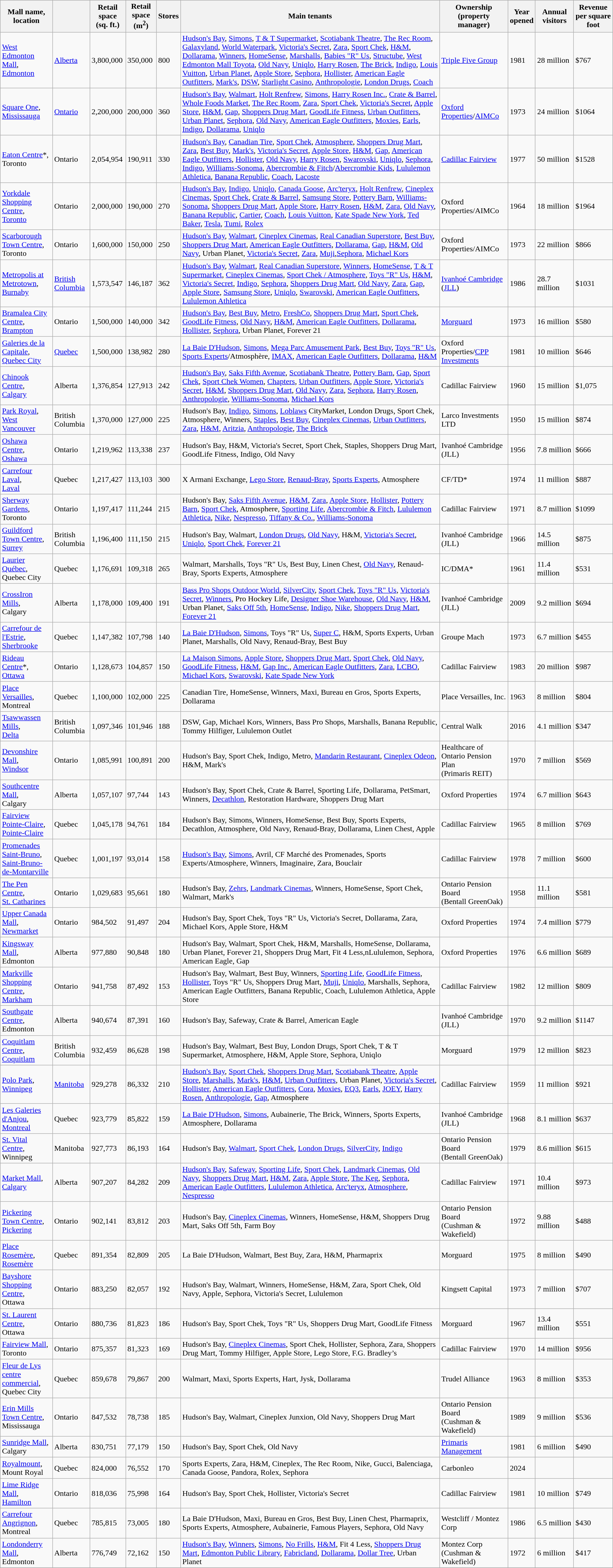<table style="margin:0 auto; margin:auto;" class="wikitable sortable">
<tr what up>
<th>Mall name,<br>location</th>
<th></th>
<th>Retail space<br>(sq. ft.)</th>
<th>Retail space<br>(m<sup>2</sup>)</th>
<th>Stores</th>
<th>Main tenants</th>
<th>Ownership (property manager)</th>
<th>Year<br>opened</th>
<th>Annual visitors</th>
<th>Revenue per square foot</th>
</tr>
<tr>
<td><a href='#'>West Edmonton Mall</a>,<br><a href='#'>Edmonton</a></td>
<td><a href='#'>Alberta</a></td>
<td>3,800,000</td>
<td>350,000</td>
<td>800</td>
<td><a href='#'>Hudson's Bay</a>, <a href='#'>Simons</a>, <a href='#'>T & T Supermarket</a>, <a href='#'>Scotiabank Theatre</a>, <a href='#'>The Rec Room</a>, <a href='#'>Galaxyland</a>, <a href='#'>World Waterpark</a>, <a href='#'>Victoria's Secret</a>, <a href='#'>Zara</a>, <a href='#'>Sport Chek</a>, <a href='#'>H&M</a>, <a href='#'>Dollarama</a>, <a href='#'>Winners</a>, <a href='#'>HomeSense</a>, <a href='#'>Marshalls</a>, <a href='#'>Babies "R" Us</a>, <a href='#'>Structube</a>, <a href='#'>West Edmonton Mall Toyota</a>, <a href='#'>Old Navy</a>, <a href='#'>Uniqlo</a>, <a href='#'>Harry Rosen</a>, <a href='#'>The Brick</a>, <a href='#'>Indigo</a>, <a href='#'>Louis Vuitton</a>, <a href='#'>Urban Planet</a>, <a href='#'>Apple Store</a>, <a href='#'>Sephora</a>, <a href='#'>Hollister</a>, <a href='#'>American Eagle Outfitters</a>, <a href='#'>Mark's</a>, <a href='#'>DSW</a>, <a href='#'>Starlight Casino</a>, <a href='#'>Anthropologie</a>, <a href='#'>London Drugs</a>,  <a href='#'>Coach</a></td>
<td><a href='#'>Triple Five Group</a></td>
<td>1981</td>
<td>28 million</td>
<td>$767</td>
</tr>
<tr>
<td><a href='#'>Square One</a>,<br><a href='#'>Mississauga</a></td>
<td><a href='#'>Ontario</a></td>
<td>2,200,000</td>
<td>200,000</td>
<td>360</td>
<td><a href='#'>Hudson's Bay</a>, <a href='#'>Walmart</a>, <a href='#'>Holt Renfrew</a>, <a href='#'>Simons</a>, <a href='#'>Harry Rosen Inc.</a>, <a href='#'>Crate & Barrel</a>, <a href='#'>Whole Foods Market</a>, <a href='#'>The Rec Room</a>, <a href='#'>Zara</a>, <a href='#'>Sport Chek</a>, <a href='#'>Victoria's Secret</a>, <a href='#'>Apple Store</a>, <a href='#'>H&M</a>, <a href='#'>Gap</a>, <a href='#'>Shoppers Drug Mart</a>, <a href='#'>GoodLife Fitness</a>, <a href='#'>Urban Outfitters</a>, <a href='#'>Urban Planet</a>, <a href='#'>Sephora</a>, <a href='#'>Old Navy</a>, <a href='#'>American Eagle Outfitters</a>, <a href='#'>Moxies</a>, <a href='#'>Earls</a>, <a href='#'>Indigo</a>, <a href='#'>Dollarama</a>, <a href='#'>Uniqlo</a></td>
<td><a href='#'>Oxford Properties</a>/<a href='#'>AIMCo</a></td>
<td>1973</td>
<td>24 million</td>
<td>$1064</td>
</tr>
<tr>
<td><a href='#'>Eaton Centre</a>*,<br>Toronto</td>
<td>Ontario</td>
<td>2,054,954</td>
<td>190,911</td>
<td>330</td>
<td><a href='#'>Hudson's Bay</a>, <a href='#'>Canadian Tire</a>, <a href='#'>Sport Chek</a>, <a href='#'>Atmosphere</a>, <a href='#'>Shoppers Drug Mart</a>, <a href='#'>Zara</a>, <a href='#'>Best Buy</a>, <a href='#'>Mark's</a>, <a href='#'>Victoria's Secret</a>, <a href='#'>Apple Store</a>, <a href='#'>H&M</a>, <a href='#'>Gap</a>, <a href='#'>American Eagle Outfitters</a>, <a href='#'>Hollister</a>, <a href='#'>Old Navy</a>, <a href='#'>Harry Rosen</a>, <a href='#'>Swarovski</a>, <a href='#'>Uniqlo</a>, <a href='#'>Sephora</a>, <a href='#'>Indigo</a>, <a href='#'>Williams-Sonoma</a>, <a href='#'>Abercrombie & Fitch</a>/<a href='#'>Abercrombie Kids</a>, <a href='#'>Lululemon Athletica</a>, <a href='#'>Banana Republic</a>, <a href='#'>Coach</a>, <a href='#'>Lacoste</a></td>
<td><a href='#'>Cadillac Fairview</a></td>
<td>1977</td>
<td>50 million</td>
<td>$1528</td>
</tr>
<tr>
<td><a href='#'>Yorkdale Shopping Centre</a>,<br><a href='#'>Toronto</a></td>
<td>Ontario</td>
<td>2,000,000</td>
<td>190,000</td>
<td>270</td>
<td><a href='#'>Hudson's Bay</a>, <a href='#'>Indigo</a>, <a href='#'>Uniqlo</a>, <a href='#'>Canada Goose</a>, <a href='#'>Arc'teryx</a>, <a href='#'>Holt Renfrew</a>, <a href='#'>Cineplex Cinemas</a>, <a href='#'>Sport Chek</a>, <a href='#'>Crate & Barrel</a>, <a href='#'>Samsung Store</a>, <a href='#'>Pottery Barn</a>, <a href='#'>Williams-Sonoma</a>, <a href='#'>Shoppers Drug Mart</a>, <a href='#'>Apple Store</a>, <a href='#'>Harry Rosen</a>, <a href='#'>H&M</a>, <a href='#'>Zara</a>, <a href='#'>Old Navy</a>, <a href='#'>Banana Republic</a>, <a href='#'>Cartier</a>, <a href='#'>Coach</a>, <a href='#'>Louis Vuitton</a>, <a href='#'>Kate Spade New York</a>, <a href='#'>Ted Baker</a>, <a href='#'>Tesla</a>, <a href='#'>Tumi</a>, <a href='#'>Rolex</a></td>
<td>Oxford Properties/AIMCo</td>
<td>1964</td>
<td>18 million</td>
<td>$1964</td>
</tr>
<tr>
<td><a href='#'>Scarborough Town Centre</a>,<br>Toronto</td>
<td>Ontario</td>
<td>1,600,000</td>
<td>150,000</td>
<td>250</td>
<td><a href='#'>Hudson's Bay</a>, <a href='#'>Walmart</a>, <a href='#'>Cineplex Cinemas</a>, <a href='#'>Real Canadian Superstore</a>, <a href='#'>Best Buy</a>, <a href='#'>Shoppers Drug Mart</a>, <a href='#'>American Eagle Outfitters</a>, <a href='#'>Dollarama</a>, <a href='#'>Gap</a>, <a href='#'>H&M</a>, <a href='#'>Old Navy</a>, Urban Planet, <a href='#'>Victoria's Secret</a>, <a href='#'>Zara</a>, <a href='#'>Muji</a>,<a href='#'>Sephora</a>, <a href='#'>Michael Kors</a></td>
<td>Oxford Properties/AIMCo</td>
<td>1973</td>
<td>22 million</td>
<td>$866</td>
</tr>
<tr>
<td><a href='#'>Metropolis at Metrotown</a>,<br><a href='#'>Burnaby</a></td>
<td><a href='#'>British Columbia</a></td>
<td>1,573,547</td>
<td>146,187</td>
<td>362</td>
<td><a href='#'>Hudson's Bay</a>, <a href='#'>Walmart</a>, <a href='#'>Real Canadian Superstore</a>, <a href='#'>Winners</a>, <a href='#'>HomeSense</a>, <a href='#'>T & T Supermarket</a>, <a href='#'>Cineplex Cinemas</a>, <a href='#'>Sport Chek / Atmosphere</a>, <a href='#'>Toys "R" Us</a>, <a href='#'>H&M</a>, <a href='#'>Victoria's Secret</a>, <a href='#'>Indigo</a>, <a href='#'>Sephora</a>, <a href='#'>Shoppers Drug Mart</a>, <a href='#'>Old Navy</a>, <a href='#'>Zara</a>, <a href='#'>Gap</a>, <a href='#'>Apple Store</a>, <a href='#'>Samsung Store</a>, <a href='#'>Uniqlo</a>, <a href='#'>Swarovski</a>, <a href='#'>American Eagle Outfitters</a>, <a href='#'>Lululemon Athletica</a></td>
<td><a href='#'>Ivanhoé Cambridge</a> (<a href='#'>JLL</a>)</td>
<td>1986</td>
<td>28.7 million</td>
<td>$1031</td>
</tr>
<tr>
<td><a href='#'>Bramalea City Centre</a>,<br><a href='#'>Brampton</a></td>
<td>Ontario</td>
<td>1,500,000</td>
<td>140,000</td>
<td>342</td>
<td><a href='#'>Hudson's Bay</a>, <a href='#'>Best Buy</a>, <a href='#'>Metro</a>, <a href='#'>FreshCo</a>, <a href='#'>Shoppers Drug Mart</a>, <a href='#'>Sport Chek</a>, <a href='#'>GoodLife Fitness</a>, <a href='#'>Old Navy</a>, <a href='#'>H&M</a>, <a href='#'>American Eagle Outfitters</a>, <a href='#'>Dollarama</a>, <a href='#'>Hollister</a>, <a href='#'>Sephora</a>, Urban Planet, Forever 21</td>
<td><a href='#'>Morguard</a></td>
<td>1973</td>
<td>16 million</td>
<td>$580</td>
</tr>
<tr>
<td><a href='#'>Galeries de la Capitale</a>,<br><a href='#'>Quebec City</a></td>
<td><a href='#'>Quebec</a></td>
<td>1,500,000</td>
<td>138,982</td>
<td>280</td>
<td><a href='#'>La Baie D'Hudson</a>, <a href='#'>Simons</a>, <a href='#'>Mega Parc Amusement Park</a>, <a href='#'>Best Buy</a>, <a href='#'>Toys "R" Us</a>, <a href='#'>Sports Experts</a>/Atmosphère, <a href='#'>IMAX</a>, <a href='#'>American Eagle Outfitters</a>, <a href='#'>Dollarama</a>, <a href='#'>H&M</a></td>
<td>Oxford Properties/<a href='#'>CPP Investments</a></td>
<td>1981</td>
<td>10 million</td>
<td>$646</td>
</tr>
<tr>
<td><a href='#'>Chinook Centre</a>,<br><a href='#'>Calgary</a></td>
<td>Alberta</td>
<td>1,376,854</td>
<td>127,913</td>
<td>242</td>
<td><a href='#'>Hudson's Bay</a>, <a href='#'>Saks Fifth Avenue</a>, <a href='#'>Scotiabank Theatre</a>, <a href='#'>Pottery Barn</a>, <a href='#'>Gap</a>, <a href='#'>Sport Chek</a>, <a href='#'>Sport Chek Women</a>, <a href='#'>Chapters</a>, <a href='#'>Urban Outfitters</a>, <a href='#'>Apple Store</a>, <a href='#'>Victoria's Secret</a>, <a href='#'>H&M</a>, <a href='#'>Shoppers Drug Mart</a>, <a href='#'>Old Navy</a>, <a href='#'>Zara</a>, <a href='#'>Sephora</a>, <a href='#'>Harry Rosen</a>, <a href='#'>Anthropologie</a>, <a href='#'>Williams-Sonoma</a>, <a href='#'>Michael Kors</a></td>
<td>Cadillac Fairview</td>
<td>1960</td>
<td>15 million</td>
<td>$1,075</td>
</tr>
<tr>
<td><a href='#'>Park Royal</a>,<br><a href='#'>West Vancouver</a></td>
<td>British Columbia</td>
<td>1,370,000</td>
<td>127,000</td>
<td>225</td>
<td>Hudson's Bay, <a href='#'>Indigo</a>, <a href='#'>Simons</a>, <a href='#'>Loblaws</a> CityMarket, London Drugs, Sport Chek, Atmosphere, Winners, <a href='#'>Staples</a>, <a href='#'>Best Buy</a>, <a href='#'>Cineplex Cinemas</a>, <a href='#'>Urban Outfitters</a>, <a href='#'>Zara</a>, <a href='#'>H&M</a>, <a href='#'>Aritzia</a>, <a href='#'>Anthropologie</a>, <a href='#'>The Brick</a></td>
<td>Larco Investments LTD</td>
<td>1950</td>
<td>15 million</td>
<td>$874</td>
</tr>
<tr>
<td><a href='#'>Oshawa Centre</a>,<br><a href='#'>Oshawa</a></td>
<td>Ontario</td>
<td>1,219,962</td>
<td>113,338</td>
<td>237</td>
<td>Hudson's Bay, H&M, Victoria's Secret, Sport Chek, Staples, Shoppers Drug Mart, GoodLife Fitness, Indigo, Old Navy</td>
<td>Ivanhoé Cambridge (JLL)</td>
<td>1956</td>
<td>7.8 million</td>
<td>$666</td>
</tr>
<tr>
<td><a href='#'>Carrefour Laval</a>,<br><a href='#'>Laval</a></td>
<td>Quebec</td>
<td>1,217,427</td>
<td>113,103</td>
<td>300</td>
<td Hudson's Bay, >X Armani Exchange, <a href='#'>Lego Store</a>, <a href='#'>Renaud-Bray</a>, <a href='#'>Sports Experts</a>, Atmosphere</td>
<td>CF/TD*</td>
<td>1974</td>
<td>11 million </td>
<td>$887</td>
</tr>
<tr>
<td><a href='#'>Sherway Gardens</a>,<br>Toronto</td>
<td>Ontario</td>
<td>1,197,417</td>
<td>111,244</td>
<td>215</td>
<td>Hudson's Bay, <a href='#'>Saks Fifth Avenue</a>, <a href='#'>H&M</a>, <a href='#'>Zara</a>, <a href='#'>Apple Store</a>, <a href='#'>Hollister</a>, <a href='#'>Pottery Barn</a>, <a href='#'>Sport Chek</a>, Atmosphere, <a href='#'>Sporting Life</a>, <a href='#'>Abercrombie & Fitch</a>, <a href='#'>Lululemon Athletica</a>, <a href='#'>Nike</a>, <a href='#'>Nespresso</a>, <a href='#'>Tiffany & Co.</a>, <a href='#'>Williams-Sonoma</a></td>
<td>Cadillac Fairview</td>
<td>1971</td>
<td>8.7 million</td>
<td>$1099</td>
</tr>
<tr>
<td><a href='#'>Guildford Town Centre</a>,<br><a href='#'>Surrey</a></td>
<td>British Columbia</td>
<td>1,196,400</td>
<td>111,150</td>
<td>215</td>
<td>Hudson's Bay, Walmart, <a href='#'>London Drugs</a>, <a href='#'>Old Navy</a>, H&M, <a href='#'>Victoria's Secret</a>, <a href='#'>Uniqlo</a>, <a href='#'>Sport Chek</a>, <a href='#'>Forever 21</a></td>
<td>Ivanhoé Cambridge (JLL)</td>
<td>1966</td>
<td>14.5 million</td>
<td>$875</td>
</tr>
<tr>
<td><a href='#'>Laurier Québec</a>,<br>Quebec City</td>
<td>Quebec</td>
<td>1,176,691</td>
<td>109,318</td>
<td>265</td>
<td>Walmart, Marshalls, Toys "R" Us, Best Buy, Linen Chest, <a href='#'>Old Navy</a>, Renaud-Bray, Sports Experts, Atmosphere</td>
<td>IC/DMA*</td>
<td>1961</td>
<td>11.4 million</td>
<td>$531</td>
</tr>
<tr>
<td><a href='#'>CrossIron Mills</a>,<br>Calgary</td>
<td>Alberta</td>
<td>1,178,000</td>
<td>109,400</td>
<td>191</td>
<td><a href='#'>Bass Pro Shops Outdoor World</a>, <a href='#'>SilverCity</a>, <a href='#'>Sport Chek</a>, <a href='#'>Toys "R" Us</a>, <a href='#'>Victoria's Secret</a>, <a href='#'>Winners</a>, Pro Hockey Life, <a href='#'>Designer Shoe Warehouse</a>, <a href='#'>Old Navy</a>, <a href='#'>H&M</a>, Urban Planet, <a href='#'>Saks Off 5th</a>, <a href='#'>HomeSense</a>, <a href='#'>Indigo</a>, <a href='#'>Nike</a>, <a href='#'>Shoppers Drug Mart</a>, <a href='#'>Forever 21</a></td>
<td>Ivanhoé Cambridge (JLL)</td>
<td>2009</td>
<td>9.2 million</td>
<td>$694</td>
</tr>
<tr>
<td><a href='#'>Carrefour de l'Estrie</a>,<br><a href='#'>Sherbrooke</a></td>
<td>Quebec</td>
<td>1,147,382</td>
<td>107,798</td>
<td>140</td>
<td><a href='#'>La Baie D'Hudson</a>, <a href='#'>Simons</a>, Toys "R" Us, <a href='#'>Super C</a>, H&M, Sports Experts, Urban Planet, Marshalls, Old Navy, Renaud-Bray, Best Buy</td>
<td>Groupe Mach</td>
<td>1973</td>
<td>6.7 million</td>
<td>$455</td>
</tr>
<tr>
<td><a href='#'>Rideau Centre</a>*,<br><a href='#'>Ottawa</a></td>
<td>Ontario</td>
<td>1,128,673</td>
<td>104,857</td>
<td>150</td>
<td><a href='#'>La Maison Simons</a>, <a href='#'>Apple Store</a>, <a href='#'>Shoppers Drug Mart</a>, <a href='#'>Sport Chek</a>, <a href='#'>Old Navy</a>, <a href='#'>GoodLife Fitness</a>, <a href='#'>H&M</a>, <a href='#'>Gap Inc.</a>, <a href='#'>American Eagle Outfitters</a>, <a href='#'>Zara</a>, <a href='#'>LCBO</a>, <a href='#'>Michael Kors</a>, <a href='#'>Swarovski</a>, <a href='#'>Kate Spade New York</a></td>
<td>Cadillac Fairview</td>
<td>1983</td>
<td>20 million</td>
<td>$987</td>
</tr>
<tr>
<td><a href='#'>Place Versailles</a>,<br>Montreal</td>
<td>Quebec</td>
<td>1,100,000</td>
<td>102,000</td>
<td>225</td>
<td>Canadian Tire, HomeSense, Winners, Maxi, Bureau en Gros, Sports Experts, Dollarama</td>
<td>Place Versailles, Inc.</td>
<td>1963</td>
<td>8 million</td>
<td>$804</td>
</tr>
<tr>
<td><a href='#'>Tsawwassen Mills</a>,<br><a href='#'>Delta</a></td>
<td>British Columbia</td>
<td>1,097,346</td>
<td>101,946</td>
<td>188</td>
<td>DSW, Gap, Michael Kors, Winners, Bass Pro Shops, Marshalls, Banana Republic, Tommy Hilfiger, Lululemon Outlet</td>
<td>Central Walk</td>
<td>2016</td>
<td>4.1 million</td>
<td>$347</td>
</tr>
<tr>
<td><a href='#'>Devonshire Mall</a>,<br><a href='#'>Windsor</a></td>
<td>Ontario</td>
<td>1,085,991</td>
<td>100,891</td>
<td>200</td>
<td>Hudson's Bay, Sport Chek, Indigo, Metro, <a href='#'>Mandarin Restaurant</a>, <a href='#'>Cineplex Odeon</a>, H&M, Mark's</td>
<td>Healthcare of Ontario Pension Plan<br>(Primaris REIT)</td>
<td>1970</td>
<td>7 million </td>
<td>$569</td>
</tr>
<tr>
<td><a href='#'>Southcentre Mall</a>,<br>Calgary</td>
<td>Alberta</td>
<td>1,057,107</td>
<td>97,744</td>
<td>143</td>
<td>Hudson's Bay, Sport Chek, Crate & Barrel, Sporting Life, Dollarama, PetSmart, Winners, <a href='#'>Decathlon</a>, Restoration Hardware, Shoppers Drug Mart</td>
<td>Oxford Properties</td>
<td>1974</td>
<td>6.7 million</td>
<td>$643</td>
</tr>
<tr>
<td><a href='#'>Fairview Pointe-Claire</a>,<br><a href='#'>Pointe-Claire</a></td>
<td>Quebec</td>
<td>1,045,178</td>
<td>94,761</td>
<td>184</td>
<td>Hudson's Bay, Simons, Winners, HomeSense, Best Buy, Sports Experts, Decathlon, Atmosphere, Old Navy, Renaud-Bray,  Dollarama, Linen Chest, Apple</td>
<td>Cadillac Fairview</td>
<td>1965</td>
<td>8 million</td>
<td>$769</td>
</tr>
<tr>
<td><a href='#'>Promenades Saint-Bruno</a>,<br><a href='#'>Saint-Bruno-de-Montarville</a></td>
<td>Quebec</td>
<td>1,001,197</td>
<td>93,014</td>
<td>158</td>
<td><a href='#'>Hudson's Bay</a>, <a href='#'>Simons</a>, Avril, CF Marché des Promenades, Sports Experts/Atmosphere, Winners, Imaginaire, Zara, Bouclair</td>
<td>Cadillac Fairview</td>
<td>1978</td>
<td>7 million</td>
<td>$600</td>
</tr>
<tr>
<td><a href='#'>The Pen Centre</a>,<br><a href='#'>St. Catharines</a></td>
<td>Ontario</td>
<td>1,029,683</td>
<td>95,661</td>
<td>180</td>
<td>Hudson's Bay, <a href='#'>Zehrs</a>, <a href='#'>Landmark Cinemas</a>, Winners, HomeSense, Sport Chek, Walmart, Mark's</td>
<td>Ontario Pension Board<br>(Bentall GreenOak)</td>
<td>1958</td>
<td>11.1 million</td>
<td>$581</td>
</tr>
<tr>
<td><a href='#'>Upper Canada Mall</a>,<br><a href='#'>Newmarket</a></td>
<td>Ontario</td>
<td>984,502</td>
<td>91,497</td>
<td>204</td>
<td>Hudson's Bay, Sport Chek, Toys "R" Us, Victoria's Secret, Dollarama, Zara, Michael Kors, Apple Store, H&M</td>
<td>Oxford Properties</td>
<td>1974</td>
<td>7.4 million</td>
<td>$779</td>
</tr>
<tr>
<td><a href='#'>Kingsway Mall</a>,<br>Edmonton</td>
<td>Alberta</td>
<td>977,880</td>
<td>90,848</td>
<td>180</td>
<td>Hudson's Bay, Walmart, Sport Chek, H&M, Marshalls, HomeSense, Dollarama, Urban Planet, Forever 21, Shoppers Drug Mart, Fit 4 Less,nLululemon, Sephora,  American Eagle, Gap</td>
<td>Oxford Properties</td>
<td>1976</td>
<td>6.6 million</td>
<td>$689</td>
</tr>
<tr>
<td><a href='#'>Markville Shopping Centre</a>,<br><a href='#'>Markham</a></td>
<td>Ontario</td>
<td>941,758</td>
<td>87,492</td>
<td>153</td>
<td>Hudson's Bay, Walmart, Best Buy, Winners, <a href='#'>Sporting Life</a>, <a href='#'>GoodLife Fitness</a>, <a href='#'>Hollister</a>, Toys "R" Us, Shoppers Drug Mart, <a href='#'>Muji</a>, <a href='#'>Uniqlo</a>, Marshalls, Sephora, American Eagle Outfitters, Banana Republic, Coach, Lululemon Athletica, Apple Store</td>
<td>Cadillac Fairview</td>
<td>1982</td>
<td>12 million</td>
<td>$809</td>
</tr>
<tr>
<td><a href='#'>Southgate Centre</a>,<br>Edmonton</td>
<td>Alberta</td>
<td>940,674</td>
<td>87,391</td>
<td>160</td>
<td>Hudson's Bay, Safeway, Crate & Barrel, American Eagle</td>
<td>Ivanhoé Cambridge (JLL)</td>
<td>1970</td>
<td>9.2 million</td>
<td>$1147</td>
</tr>
<tr>
<td><a href='#'>Coquitlam Centre</a>,<br><a href='#'>Coquitlam</a></td>
<td>British Columbia</td>
<td>932,459</td>
<td>86,628</td>
<td>198</td>
<td>Hudson's Bay, Walmart, Best Buy, London Drugs, Sport Chek, T & T Supermarket, Atmosphere, H&M, Apple Store, Sephora, Uniqlo</td>
<td>Morguard</td>
<td>1979</td>
<td>12 million</td>
<td>$823</td>
</tr>
<tr>
<td><a href='#'>Polo Park</a>,<br><a href='#'>Winnipeg</a></td>
<td><a href='#'>Manitoba</a></td>
<td>929,278</td>
<td>86,332</td>
<td>210</td>
<td><a href='#'>Hudson's Bay</a>, <a href='#'>Sport Chek</a>, <a href='#'>Shoppers Drug Mart</a>, <a href='#'>Scotiabank Theatre</a>, <a href='#'>Apple Store</a>, <a href='#'>Marshalls</a>, <a href='#'>Mark's</a>, <a href='#'>H&M</a>, <a href='#'>Urban Outfitters</a>, Urban Planet, <a href='#'>Victoria's Secret</a>, <a href='#'>Hollister</a>, <a href='#'>American Eagle Outfitters</a>, <a href='#'>Cora</a>, <a href='#'>Moxies</a>, <a href='#'>EQ3</a>, <a href='#'>Earls</a>, <a href='#'>JOEY</a>, <a href='#'>Harry Rosen</a>, <a href='#'>Anthropologie</a>, <a href='#'>Gap</a>, Atmosphere</td>
<td>Cadillac Fairview</td>
<td>1959</td>
<td>11 million</td>
<td>$921</td>
</tr>
<tr>
<td><a href='#'>Les Galeries d'Anjou</a>,<br><a href='#'>Montreal</a></td>
<td>Quebec</td>
<td>923,779</td>
<td>85,822</td>
<td>159</td>
<td><a href='#'>La Baie D'Hudson</a>, <a href='#'>Simons</a>, Aubainerie, The Brick, Winners, Sports Experts, Atmosphere, Dollarama</td>
<td>Ivanhoé Cambridge (JLL)</td>
<td>1968</td>
<td>8.1 million</td>
<td>$637</td>
</tr>
<tr>
<td><a href='#'>St. Vital Centre</a>,<br> Winnipeg</td>
<td>Manitoba</td>
<td>927,773</td>
<td>86,193</td>
<td>164</td>
<td>Hudson's Bay, <a href='#'>Walmart</a>, <a href='#'>Sport Chek</a>, <a href='#'>London Drugs</a>, <a href='#'>SilverCity</a>, <a href='#'>Indigo</a></td>
<td>Ontario Pension Board<br>(Bentall GreenOak)</td>
<td>1979</td>
<td>8.6 million</td>
<td>$615</td>
</tr>
<tr>
<td><a href='#'>Market Mall</a>, <a href='#'>Calgary</a></td>
<td>Alberta</td>
<td>907,207</td>
<td>84,282</td>
<td>209</td>
<td><a href='#'>Hudson's Bay</a>, <a href='#'>Safeway</a>, <a href='#'>Sporting Life</a>, <a href='#'>Sport Chek</a>, <a href='#'>Landmark Cinemas</a>, <a href='#'>Old Navy</a>, <a href='#'>Shoppers Drug Mart</a>, <a href='#'>H&M</a>, <a href='#'>Zara</a>, <a href='#'>Apple Store</a>, <a href='#'>The Keg</a>, <a href='#'>Sephora</a>, <a href='#'>American Eagle Outfitters</a>, <a href='#'>Lululemon Athletica</a>, <a href='#'>Arc'teryx</a>, <a href='#'>Atmosphere</a>, <a href='#'>Nespresso</a></td>
<td>Cadillac Fairview</td>
<td>1971</td>
<td>10.4 million</td>
<td>$973</td>
</tr>
<tr>
<td><a href='#'>Pickering Town Centre</a>,<br><a href='#'>Pickering</a></td>
<td>Ontario</td>
<td>902,141</td>
<td>83,812</td>
<td>203</td>
<td>Hudson's Bay, <a href='#'>Cineplex Cinemas</a>, Winners, HomeSense, H&M, Shoppers Drug Mart, Saks Off 5th, Farm Boy</td>
<td>Ontario Pension Board<br>(Cushman & Wakefield)</td>
<td>1972</td>
<td>9.88 million </td>
<td>$488</td>
</tr>
<tr>
<td><a href='#'>Place Rosemère</a>,<br><a href='#'>Rosemère</a></td>
<td>Quebec</td>
<td>891,354</td>
<td>82,809</td>
<td>205</td>
<td>La Baie D'Hudson, Walmart, Best Buy, Zara, H&M, Pharmaprix</td>
<td>Morguard</td>
<td>1975</td>
<td>8 million</td>
<td>$490</td>
</tr>
<tr>
<td><a href='#'>Bayshore Shopping Centre</a>,<br>Ottawa</td>
<td>Ontario</td>
<td>883,250</td>
<td>82,057</td>
<td>192</td>
<td>Hudson's Bay, Walmart, Winners, HomeSense, H&M, Zara, Sport Chek, Old Navy, Apple, Sephora, Victoria's Secret, Lululemon</td>
<td>Kingsett Capital</td>
<td>1973</td>
<td>7 million</td>
<td>$707</td>
</tr>
<tr>
<td><a href='#'>St. Laurent Centre</a>,<br>Ottawa</td>
<td>Ontario</td>
<td>880,736</td>
<td>81,823</td>
<td>186</td>
<td>Hudson's Bay, Sport Chek, Toys "R" Us, Shoppers Drug Mart, GoodLife Fitness</td>
<td>Morguard</td>
<td>1967</td>
<td>13.4 million</td>
<td>$551</td>
</tr>
<tr>
<td><a href='#'>Fairview Mall</a>,<br>Toronto</td>
<td>Ontario</td>
<td>875,357</td>
<td>81,323</td>
<td>169</td>
<td>Hudson's Bay, <a href='#'>Cineplex Cinemas</a>, Sport Chek, Hollister, Sephora, Zara, Shoppers Drug Mart, Tommy Hilfiger, Apple Store, Lego Store, F.G. Bradley’s</td>
<td>Cadillac Fairview</td>
<td>1970</td>
<td>14 million</td>
<td>$956</td>
</tr>
<tr>
<td><a href='#'>Fleur de Lys centre commercial</a>,<br>Quebec City</td>
<td>Quebec</td>
<td>859,678</td>
<td>79,867</td>
<td>200</td>
<td>Walmart, Maxi, Sports Experts, Hart, Jysk, Dollarama</td>
<td>Trudel Alliance</td>
<td>1963</td>
<td>8 million</td>
<td>$353</td>
</tr>
<tr>
<td><a href='#'>Erin Mills Town Centre</a>,<br>Mississauga</td>
<td>Ontario</td>
<td>847,532</td>
<td>78,738</td>
<td>185</td>
<td>Hudson's Bay, Walmart, Cineplex Junxion, Old Navy, Shoppers Drug Mart</td>
<td>Ontario Pension Board<br>(Cushman & Wakefield)</td>
<td>1989</td>
<td>9 million</td>
<td>$536</td>
</tr>
<tr>
<td><a href='#'>Sunridge Mall</a>,<br>Calgary</td>
<td>Alberta</td>
<td>830,751</td>
<td>77,179</td>
<td>150</td>
<td>Hudson's Bay, Sport Chek, Old Navy</td>
<td><a href='#'>Primaris Management</a></td>
<td>1981</td>
<td>6 million</td>
<td>$490</td>
</tr>
<tr>
<td><a href='#'>Royalmount</a>,<br>Mount Royal</td>
<td>Quebec</td>
<td>824,000</td>
<td>76,552</td>
<td>170</td>
<td>Sports Experts, Zara, H&M, Cineplex, The Rec Room, Nike, Gucci, Balenciaga, Canada Goose, Pandora, Rolex, Sephora</td>
<td>Carbonleo</td>
<td>2024</td>
<td></td>
<td></td>
</tr>
<tr>
<td><a href='#'>Lime Ridge Mall</a>,<br><a href='#'>Hamilton</a></td>
<td>Ontario</td>
<td>818,036</td>
<td>75,998</td>
<td>164</td>
<td>Hudson's Bay, Sport Chek, Hollister, Victoria's Secret</td>
<td>Cadillac Fairview</td>
<td>1981</td>
<td>10 million</td>
<td>$749</td>
</tr>
<tr>
<td><a href='#'>Carrefour Angrignon</a>,<br>Montreal</td>
<td>Quebec</td>
<td>785,815</td>
<td>73,005</td>
<td>180</td>
<td>La Baie D'Hudson, Maxi, Bureau en Gros, Best Buy, Linen Chest, Pharmaprix, Sports Experts, Atmosphere, Aubainerie, Famous Players, Sephora, Old Navy</td>
<td>Westcliff / Montez Corp</td>
<td>1986</td>
<td>6.5 million</td>
<td>$430</td>
</tr>
<tr>
<td><a href='#'>Londonderry Mall</a>,<br>Edmonton</td>
<td>Alberta</td>
<td>776,749</td>
<td>72,162</td>
<td>150</td>
<td><a href='#'>Hudson's Bay</a>, <a href='#'>Winners</a>, <a href='#'>Simons</a>, <a href='#'>No Frills</a>, <a href='#'>H&M</a>, Fit 4 Less, <a href='#'>Shoppers Drug Mart</a>, <a href='#'>Edmonton Public Library</a>, <a href='#'>Fabricland</a>, <a href='#'>Dollarama</a>, <a href='#'>Dollar Tree</a>, Urban Planet</td>
<td>Montez Corp<br>(Cushman & Wakefield)</td>
<td>1972</td>
<td>6 million</td>
<td>$417</td>
</tr>
<tr>
</tr>
</table>
